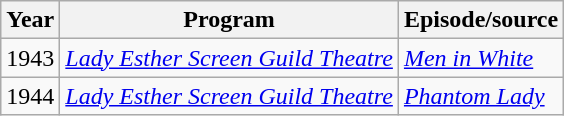<table class="wikitable">
<tr>
<th>Year</th>
<th>Program</th>
<th>Episode/source</th>
</tr>
<tr>
<td>1943</td>
<td><em><a href='#'>Lady Esther Screen Guild Theatre</a></em></td>
<td><em><a href='#'>Men in White</a></em></td>
</tr>
<tr>
<td>1944</td>
<td><em><a href='#'>Lady Esther Screen Guild Theatre</a></em></td>
<td><em><a href='#'>Phantom Lady</a></em></td>
</tr>
</table>
